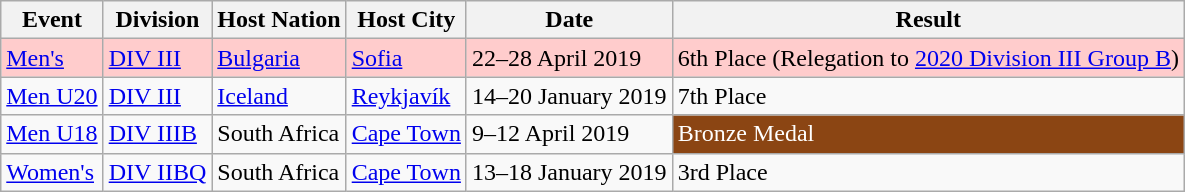<table class="wikitable">
<tr>
<th>Event</th>
<th>Division</th>
<th>Host Nation</th>
<th>Host City</th>
<th>Date</th>
<th>Result</th>
</tr>
<tr bgcolor=ffcccc>
<td><a href='#'>Men's</a></td>
<td><a href='#'>DIV III</a></td>
<td> <a href='#'>Bulgaria</a></td>
<td><a href='#'>Sofia</a></td>
<td>22–28 April 2019</td>
<td>6th Place (Relegation to <a href='#'>2020 Division III Group B</a>)</td>
</tr>
<tr>
<td><a href='#'>Men U20</a></td>
<td><a href='#'>DIV III</a></td>
<td> <a href='#'>Iceland</a></td>
<td><a href='#'>Reykjavík</a></td>
<td>14–20 January 2019</td>
<td>7th Place</td>
</tr>
<tr>
<td><a href='#'>Men U18</a></td>
<td><a href='#'>DIV IIIB</a></td>
<td> South Africa</td>
<td><a href='#'>Cape Town</a></td>
<td>9–12 April 2019</td>
<td style="background:saddlebrown; color:white;">Bronze Medal</td>
</tr>
<tr>
<td><a href='#'>Women's</a></td>
<td><a href='#'>DIV IIBQ</a></td>
<td> South Africa</td>
<td><a href='#'>Cape Town</a></td>
<td>13–18 January 2019</td>
<td>3rd Place</td>
</tr>
</table>
